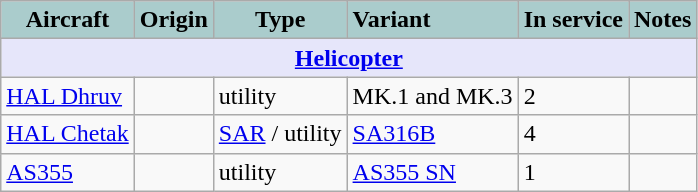<table class="wikitable">
<tr>
<th style="text-align:center; background:#acc;">Aircraft</th>
<th style="text-align: center; background:#acc;">Origin</th>
<th style="text-align:l center; background:#acc;">Type</th>
<th style="text-align:left; background:#acc;">Variant</th>
<th style="text-align:center; background:#acc;">In service</th>
<th style="text-align: center; background:#acc;">Notes</th>
</tr>
<tr>
<th colspan="6" style="align: center; background: lavender;"><a href='#'>Helicopter</a></th>
</tr>
<tr>
<td><a href='#'>HAL Dhruv</a></td>
<td></td>
<td>utility</td>
<td>MK.1 and MK.3</td>
<td>2</td>
<td></td>
</tr>
<tr>
<td><a href='#'>HAL Chetak</a></td>
<td></td>
<td><a href='#'>SAR</a> / utility</td>
<td><a href='#'>SA316B</a></td>
<td>4</td>
<td></td>
</tr>
<tr>
<td><a href='#'>AS355</a></td>
<td></td>
<td>utility</td>
<td><a href='#'>AS355 SN</a></td>
<td>1</td>
<td></td>
</tr>
</table>
